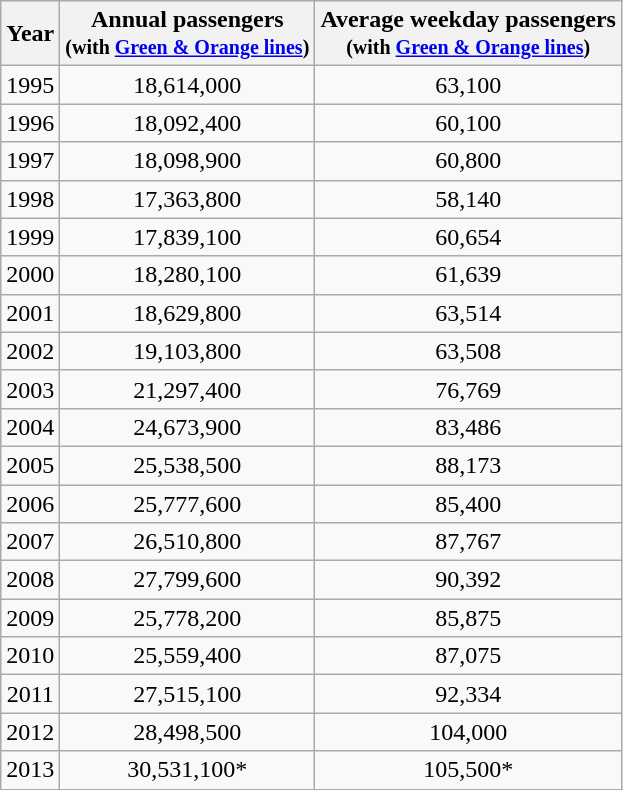<table class="wikitable sortable" style="text-align:center;">
<tr>
<th>Year</th>
<th>Annual passengers<br><small>(with <a href='#'>Green & Orange lines</a>)</small></th>
<th>Average weekday passengers<br><small>(with <a href='#'>Green & Orange lines</a>)</small></th>
</tr>
<tr>
<td>1995</td>
<td>18,614,000</td>
<td>63,100</td>
</tr>
<tr>
<td>1996</td>
<td>18,092,400</td>
<td>60,100</td>
</tr>
<tr>
<td>1997</td>
<td>18,098,900</td>
<td>60,800</td>
</tr>
<tr>
<td>1998</td>
<td>17,363,800</td>
<td>58,140</td>
</tr>
<tr>
<td>1999</td>
<td>17,839,100</td>
<td>60,654</td>
</tr>
<tr>
<td>2000</td>
<td>18,280,100</td>
<td>61,639</td>
</tr>
<tr>
<td>2001</td>
<td>18,629,800</td>
<td>63,514</td>
</tr>
<tr>
<td>2002</td>
<td>19,103,800</td>
<td>63,508</td>
</tr>
<tr>
<td>2003</td>
<td>21,297,400</td>
<td>76,769</td>
</tr>
<tr>
<td>2004</td>
<td>24,673,900</td>
<td>83,486</td>
</tr>
<tr>
<td>2005</td>
<td>25,538,500</td>
<td>88,173</td>
</tr>
<tr>
<td>2006</td>
<td>25,777,600</td>
<td>85,400</td>
</tr>
<tr>
<td>2007</td>
<td>26,510,800</td>
<td>87,767</td>
</tr>
<tr>
<td>2008</td>
<td>27,799,600</td>
<td>90,392</td>
</tr>
<tr>
<td>2009</td>
<td>25,778,200</td>
<td>85,875</td>
</tr>
<tr>
<td>2010</td>
<td>25,559,400</td>
<td>87,075</td>
</tr>
<tr>
<td>2011</td>
<td>27,515,100</td>
<td>92,334</td>
</tr>
<tr>
<td>2012</td>
<td>28,498,500</td>
<td>104,000</td>
</tr>
<tr>
<td>2013</td>
<td>30,531,100*</td>
<td>105,500*</td>
</tr>
</table>
